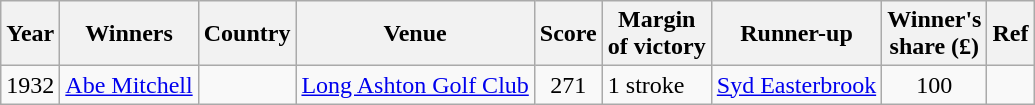<table class="wikitable">
<tr>
<th>Year</th>
<th>Winners</th>
<th>Country</th>
<th>Venue</th>
<th>Score</th>
<th>Margin<br>of victory</th>
<th>Runner-up</th>
<th>Winner's<br>share (£)</th>
<th>Ref</th>
</tr>
<tr>
<td>1932</td>
<td><a href='#'>Abe Mitchell</a></td>
<td></td>
<td><a href='#'>Long Ashton Golf Club</a></td>
<td align=center>271</td>
<td>1 stroke</td>
<td> <a href='#'>Syd Easterbrook</a></td>
<td align=center>100</td>
<td></td>
</tr>
</table>
